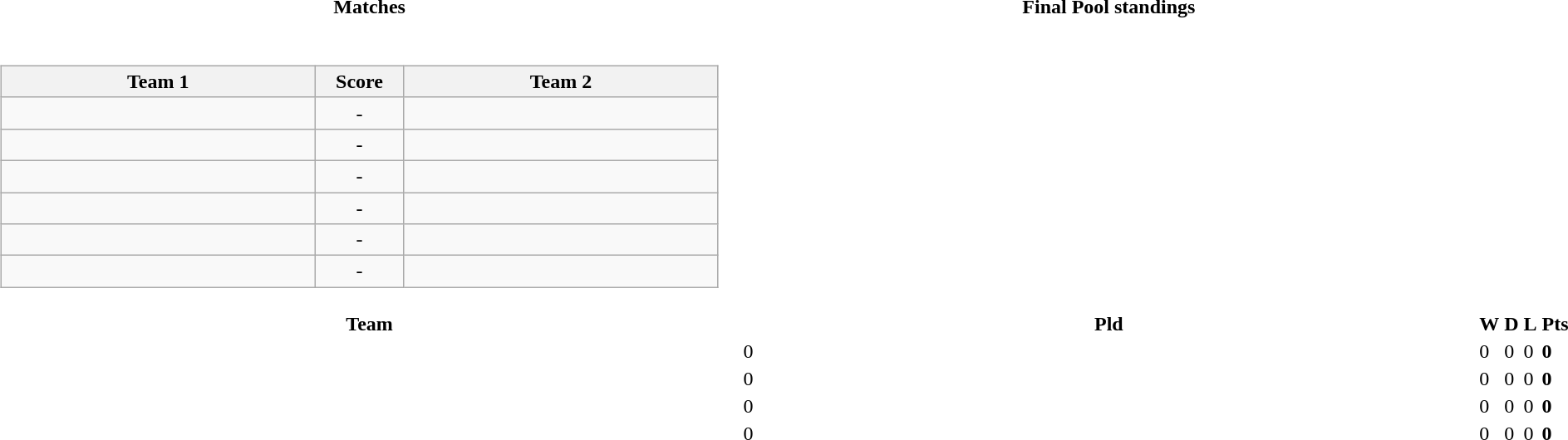<table>
<tr>
<th style="width:50%;">Matches</th>
<th style="width:50%;">Final Pool standings</th>
</tr>
<tr>
<td><br><table class="wikitable" style="text-align: center;">
<tr>
<th style="width:200pt;"><strong>Team 1</strong></th>
<th style="width:50pt;"><strong>Score</strong></th>
<th style="width:200pt;"><strong>Team 2</strong></th>
</tr>
<tr>
<td></td>
<td>-</td>
<td></td>
</tr>
<tr>
<td></td>
<td>-</td>
<td></td>
</tr>
<tr>
<td></td>
<td>-</td>
<td></td>
</tr>
<tr>
<td></td>
<td>-</td>
<td></td>
</tr>
<tr>
<td></td>
<td>-</td>
<td></td>
</tr>
<tr>
<td></td>
<td>-</td>
<td></td>
</tr>
</table>
</td>
<td><br></td>
</tr>
<tr>
<th style="width:200px;">Team</th>
<th width="40">Pld</th>
<th width="40">W</th>
<th width="40">D</th>
<th width="40">L</th>
<th width="40">Pts</th>
</tr>
<tr>
<td align=left></td>
<td>0</td>
<td>0</td>
<td>0</td>
<td>0</td>
<td><strong>0</strong></td>
</tr>
<tr>
<td align=left></td>
<td>0</td>
<td>0</td>
<td>0</td>
<td>0</td>
<td><strong>0</strong></td>
</tr>
<tr>
<td align=left></td>
<td>0</td>
<td>0</td>
<td>0</td>
<td>0</td>
<td><strong>0</strong></td>
</tr>
<tr>
<td align=left></td>
<td>0</td>
<td>0</td>
<td>0</td>
<td>0</td>
<td><strong>0</strong></td>
</tr>
</table>
